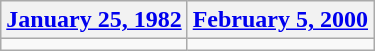<table class=wikitable>
<tr>
<th><a href='#'>January 25, 1982</a></th>
<th><a href='#'>February 5, 2000</a></th>
</tr>
<tr>
<td></td>
<td></td>
</tr>
</table>
